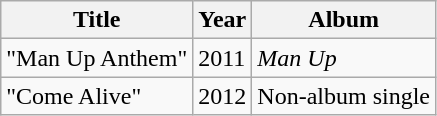<table class="wikitable">
<tr>
<th>Title</th>
<th>Year</th>
<th>Album</th>
</tr>
<tr>
<td>"Man Up Anthem"</td>
<td>2011</td>
<td><em>Man Up</em></td>
</tr>
<tr>
<td>"Come Alive"</td>
<td>2012</td>
<td>Non-album single</td>
</tr>
</table>
